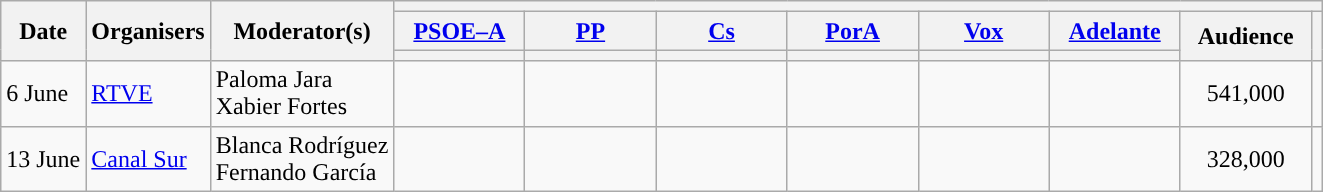<table class="wikitable" style="text-align:center;">
<tr>
<th rowspan="3">Date</th>
<th rowspan="3">Organisers</th>
<th rowspan="3">Moderator(s)</th>
<th colspan="10">  </th>
</tr>
<tr>
<th scope="col" style="width:5em;"><a href='#'>PSOE–A</a></th>
<th scope="col" style="width:5em;"><a href='#'>PP</a></th>
<th scope="col" style="width:5em;"><a href='#'>Cs</a></th>
<th scope="col" style="width:5em;"><a href='#'>PorA</a></th>
<th scope="col" style="width:5em;"><a href='#'>Vox</a></th>
<th scope="col" style="width:5em;"><a href='#'>Adelante</a></th>
<th rowspan="2" scope="col" style="width:5em;">Audience</th>
<th rowspan="2"></th>
</tr>
<tr>
<th style="color:inherit;background:"></th>
<th style="color:inherit;background:"></th>
<th style="color:inherit;background:"></th>
<th style="color:inherit;background:"></th>
<th style="color:inherit;background:"></th>
<th style="color:inherit;background:"></th>
</tr>
<tr>
<td style="white-space:nowrap; text-align:left;">6 June</td>
<td style="white-space:nowrap; text-align:left;"><a href='#'>RTVE</a></td>
<td style="white-space:nowrap; text-align:left;">Paloma Jara<br>Xabier Fortes</td>
<td></td>
<td></td>
<td></td>
<td></td>
<td></td>
<td></td>
<td>541,000<br></td>
<td><br></td>
</tr>
<tr>
<td style="white-space:nowrap; text-align:left;">13 June</td>
<td style="white-space:nowrap; text-align:left;"><a href='#'>Canal Sur</a></td>
<td style="white-space:nowrap; text-align:left;">Blanca Rodríguez<br>Fernando García</td>
<td></td>
<td></td>
<td></td>
<td></td>
<td></td>
<td></td>
<td>328,000<br></td>
<td></td>
</tr>
</table>
